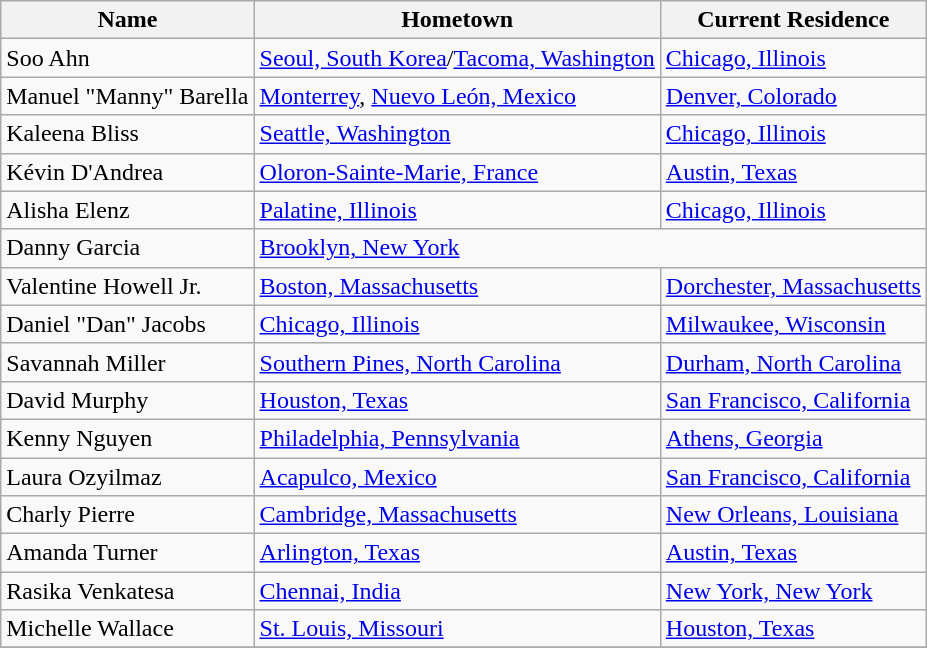<table class="wikitable sortable">
<tr>
<th>Name</th>
<th>Hometown</th>
<th>Current Residence</th>
</tr>
<tr>
<td>Soo Ahn</td>
<td><a href='#'>Seoul, South Korea</a>/<a href='#'>Tacoma, Washington</a></td>
<td><a href='#'>Chicago, Illinois</a></td>
</tr>
<tr>
<td>Manuel "Manny" Barella</td>
<td><a href='#'>Monterrey</a>, <a href='#'>Nuevo León, Mexico</a></td>
<td><a href='#'>Denver, Colorado</a></td>
</tr>
<tr>
<td>Kaleena Bliss</td>
<td><a href='#'>Seattle, Washington</a></td>
<td><a href='#'>Chicago, Illinois</a></td>
</tr>
<tr>
<td>Kévin D'Andrea</td>
<td><a href='#'>Oloron-Sainte-Marie, France</a></td>
<td><a href='#'>Austin, Texas</a></td>
</tr>
<tr>
<td>Alisha Elenz</td>
<td><a href='#'>Palatine, Illinois</a></td>
<td><a href='#'>Chicago, Illinois</a></td>
</tr>
<tr>
<td>Danny Garcia</td>
<td colspan="2"><a href='#'>Brooklyn, New York</a></td>
</tr>
<tr>
<td>Valentine Howell Jr.</td>
<td><a href='#'>Boston, Massachusetts</a></td>
<td><a href='#'>Dorchester, Massachusetts</a></td>
</tr>
<tr>
<td>Daniel "Dan" Jacobs</td>
<td><a href='#'>Chicago, Illinois</a></td>
<td><a href='#'>Milwaukee, Wisconsin</a></td>
</tr>
<tr>
<td>Savannah Miller</td>
<td><a href='#'>Southern Pines, North Carolina</a></td>
<td><a href='#'>Durham, North Carolina</a></td>
</tr>
<tr>
<td>David Murphy</td>
<td><a href='#'>Houston, Texas</a></td>
<td><a href='#'>San Francisco, California</a></td>
</tr>
<tr>
<td>Kenny Nguyen</td>
<td><a href='#'>Philadelphia, Pennsylvania</a></td>
<td><a href='#'>Athens, Georgia</a></td>
</tr>
<tr>
<td>Laura Ozyilmaz</td>
<td><a href='#'>Acapulco, Mexico</a></td>
<td><a href='#'>San Francisco, California</a></td>
</tr>
<tr>
<td>Charly Pierre</td>
<td><a href='#'>Cambridge, Massachusetts</a></td>
<td><a href='#'>New Orleans, Louisiana</a></td>
</tr>
<tr>
<td>Amanda Turner</td>
<td><a href='#'>Arlington, Texas</a></td>
<td><a href='#'>Austin, Texas</a></td>
</tr>
<tr>
<td>Rasika Venkatesa</td>
<td><a href='#'>Chennai, India</a></td>
<td><a href='#'>New York, New York</a></td>
</tr>
<tr>
<td>Michelle Wallace</td>
<td><a href='#'>St. Louis, Missouri</a></td>
<td><a href='#'>Houston, Texas</a></td>
</tr>
<tr>
</tr>
</table>
